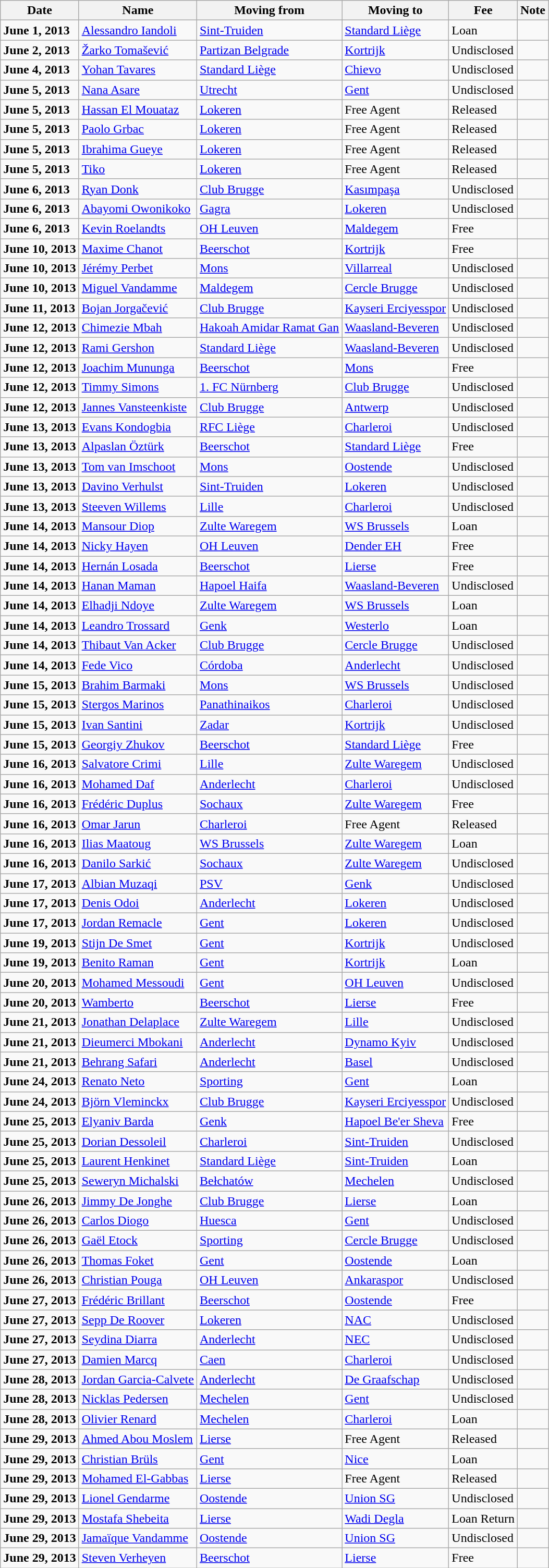<table class="wikitable sortable">
<tr>
<th>Date</th>
<th>Name</th>
<th>Moving from</th>
<th>Moving to</th>
<th>Fee</th>
<th>Note</th>
</tr>
<tr>
<td><strong>June 1, 2013</strong></td>
<td> <a href='#'>Alessandro Iandoli</a></td>
<td> <a href='#'>Sint-Truiden</a></td>
<td> <a href='#'>Standard Liège</a></td>
<td>Loan </td>
<td align=center></td>
</tr>
<tr>
<td><strong>June 2, 2013</strong></td>
<td> <a href='#'>Žarko Tomašević</a></td>
<td> <a href='#'>Partizan Belgrade</a></td>
<td> <a href='#'>Kortrijk</a></td>
<td>Undisclosed </td>
<td></td>
</tr>
<tr>
<td><strong>June 4, 2013</strong></td>
<td> <a href='#'>Yohan Tavares</a></td>
<td> <a href='#'>Standard Liège</a></td>
<td> <a href='#'>Chievo</a></td>
<td>Undisclosed </td>
<td align=center></td>
</tr>
<tr>
<td><strong>June 5, 2013</strong></td>
<td> <a href='#'>Nana Asare</a></td>
<td> <a href='#'>Utrecht</a></td>
<td> <a href='#'>Gent</a></td>
<td>Undisclosed </td>
<td></td>
</tr>
<tr>
<td><strong>June 5, 2013</strong></td>
<td> <a href='#'>Hassan El Mouataz</a></td>
<td> <a href='#'>Lokeren</a></td>
<td>Free Agent</td>
<td>Released </td>
<td></td>
</tr>
<tr>
<td><strong>June 5, 2013</strong></td>
<td> <a href='#'>Paolo Grbac</a></td>
<td> <a href='#'>Lokeren</a></td>
<td>Free Agent</td>
<td>Released </td>
<td></td>
</tr>
<tr>
<td><strong>June 5, 2013</strong></td>
<td> <a href='#'>Ibrahima Gueye</a></td>
<td> <a href='#'>Lokeren</a></td>
<td>Free Agent</td>
<td>Released </td>
<td></td>
</tr>
<tr>
<td><strong>June 5, 2013</strong></td>
<td> <a href='#'>Tiko</a></td>
<td> <a href='#'>Lokeren</a></td>
<td>Free Agent</td>
<td>Released </td>
<td></td>
</tr>
<tr>
<td><strong>June 6, 2013</strong></td>
<td> <a href='#'>Ryan Donk</a></td>
<td> <a href='#'>Club Brugge</a></td>
<td> <a href='#'>Kasımpaşa</a></td>
<td>Undisclosed </td>
<td></td>
</tr>
<tr>
<td><strong>June 6, 2013</strong></td>
<td> <a href='#'>Abayomi Owonikoko</a></td>
<td> <a href='#'>Gagra</a></td>
<td> <a href='#'>Lokeren</a></td>
<td>Undisclosed </td>
<td></td>
</tr>
<tr>
<td><strong>June 6, 2013</strong></td>
<td> <a href='#'>Kevin Roelandts</a></td>
<td> <a href='#'>OH Leuven</a></td>
<td> <a href='#'>Maldegem</a></td>
<td>Free </td>
<td align=center></td>
</tr>
<tr>
<td><strong>June 10, 2013</strong></td>
<td> <a href='#'>Maxime Chanot</a></td>
<td> <a href='#'>Beerschot</a></td>
<td> <a href='#'>Kortrijk</a></td>
<td>Free </td>
<td></td>
</tr>
<tr>
<td><strong>June 10, 2013</strong></td>
<td> <a href='#'>Jérémy Perbet</a></td>
<td> <a href='#'>Mons</a></td>
<td> <a href='#'>Villarreal</a></td>
<td>Undisclosed </td>
<td align=center></td>
</tr>
<tr>
<td><strong>June 10, 2013</strong></td>
<td> <a href='#'>Miguel Vandamme</a></td>
<td> <a href='#'>Maldegem</a></td>
<td> <a href='#'>Cercle Brugge</a></td>
<td>Undisclosed </td>
<td></td>
</tr>
<tr>
<td><strong>June 11, 2013</strong></td>
<td> <a href='#'>Bojan Jorgačević</a></td>
<td> <a href='#'>Club Brugge</a></td>
<td> <a href='#'>Kayseri Erciyesspor</a></td>
<td>Undisclosed </td>
<td></td>
</tr>
<tr>
<td><strong>June 12, 2013</strong></td>
<td> <a href='#'>Chimezie Mbah</a></td>
<td> <a href='#'>Hakoah Amidar Ramat Gan</a></td>
<td> <a href='#'>Waasland-Beveren</a></td>
<td>Undisclosed </td>
<td></td>
</tr>
<tr>
<td><strong>June 12, 2013</strong></td>
<td> <a href='#'>Rami Gershon</a></td>
<td> <a href='#'>Standard Liège</a></td>
<td> <a href='#'>Waasland-Beveren</a></td>
<td>Undisclosed </td>
<td align=center></td>
</tr>
<tr>
<td><strong>June 12, 2013</strong></td>
<td> <a href='#'>Joachim Mununga</a></td>
<td> <a href='#'>Beerschot</a></td>
<td> <a href='#'>Mons</a></td>
<td>Free </td>
<td></td>
</tr>
<tr>
<td><strong>June 12, 2013</strong></td>
<td> <a href='#'>Timmy Simons</a></td>
<td> <a href='#'>1. FC Nürnberg</a></td>
<td> <a href='#'>Club Brugge</a></td>
<td>Undisclosed </td>
<td></td>
</tr>
<tr>
<td><strong>June 12, 2013</strong></td>
<td> <a href='#'>Jannes Vansteenkiste</a></td>
<td> <a href='#'>Club Brugge</a></td>
<td> <a href='#'>Antwerp</a></td>
<td>Undisclosed </td>
<td></td>
</tr>
<tr>
<td><strong>June 13, 2013</strong></td>
<td> <a href='#'>Evans Kondogbia</a></td>
<td> <a href='#'>RFC Liège</a></td>
<td> <a href='#'>Charleroi</a></td>
<td>Undisclosed </td>
<td></td>
</tr>
<tr>
<td><strong>June 13, 2013</strong></td>
<td> <a href='#'>Alpaslan Öztürk</a></td>
<td> <a href='#'>Beerschot</a></td>
<td> <a href='#'>Standard Liège</a></td>
<td>Free </td>
<td></td>
</tr>
<tr>
<td><strong>June 13, 2013</strong></td>
<td> <a href='#'>Tom van Imschoot</a></td>
<td> <a href='#'>Mons</a></td>
<td> <a href='#'>Oostende</a></td>
<td>Undisclosed </td>
<td></td>
</tr>
<tr>
<td><strong>June 13, 2013</strong></td>
<td> <a href='#'>Davino Verhulst</a></td>
<td> <a href='#'>Sint-Truiden</a></td>
<td> <a href='#'>Lokeren</a></td>
<td>Undisclosed </td>
<td></td>
</tr>
<tr>
<td><strong>June 13, 2013</strong></td>
<td> <a href='#'>Steeven Willems</a></td>
<td> <a href='#'>Lille</a></td>
<td> <a href='#'>Charleroi</a></td>
<td>Undisclosed </td>
<td></td>
</tr>
<tr>
<td><strong>June 14, 2013</strong></td>
<td> <a href='#'>Mansour Diop</a></td>
<td> <a href='#'>Zulte Waregem</a></td>
<td> <a href='#'>WS Brussels</a></td>
<td>Loan </td>
<td></td>
</tr>
<tr>
<td><strong>June 14, 2013</strong></td>
<td> <a href='#'>Nicky Hayen</a></td>
<td> <a href='#'>OH Leuven</a></td>
<td> <a href='#'>Dender EH</a></td>
<td>Free </td>
<td align=center></td>
</tr>
<tr>
<td><strong>June 14, 2013</strong></td>
<td> <a href='#'>Hernán Losada</a></td>
<td> <a href='#'>Beerschot</a></td>
<td> <a href='#'>Lierse</a></td>
<td>Free </td>
<td></td>
</tr>
<tr>
<td><strong>June 14, 2013</strong></td>
<td> <a href='#'>Hanan Maman</a></td>
<td> <a href='#'>Hapoel Haifa</a></td>
<td> <a href='#'>Waasland-Beveren</a></td>
<td>Undisclosed </td>
<td align=center></td>
</tr>
<tr>
<td><strong>June 14, 2013</strong></td>
<td> <a href='#'>Elhadji Ndoye</a></td>
<td> <a href='#'>Zulte Waregem</a></td>
<td> <a href='#'>WS Brussels</a></td>
<td>Loan </td>
<td></td>
</tr>
<tr>
<td><strong>June 14, 2013</strong></td>
<td> <a href='#'>Leandro Trossard</a></td>
<td> <a href='#'>Genk</a></td>
<td> <a href='#'>Westerlo</a></td>
<td>Loan </td>
<td align=center></td>
</tr>
<tr>
<td><strong>June 14, 2013</strong></td>
<td> <a href='#'>Thibaut Van Acker</a></td>
<td> <a href='#'>Club Brugge</a></td>
<td> <a href='#'>Cercle Brugge</a></td>
<td>Undisclosed </td>
<td align=center></td>
</tr>
<tr>
<td><strong>June 14, 2013</strong></td>
<td> <a href='#'>Fede Vico</a></td>
<td> <a href='#'>Córdoba</a></td>
<td> <a href='#'>Anderlecht</a></td>
<td>Undisclosed </td>
<td></td>
</tr>
<tr>
<td><strong>June 15, 2013</strong></td>
<td> <a href='#'>Brahim Barmaki</a></td>
<td> <a href='#'>Mons</a></td>
<td> <a href='#'>WS Brussels</a></td>
<td>Undisclosed </td>
<td></td>
</tr>
<tr>
<td><strong>June 15, 2013</strong></td>
<td> <a href='#'>Stergos Marinos</a></td>
<td> <a href='#'>Panathinaikos</a></td>
<td> <a href='#'>Charleroi</a></td>
<td>Undisclosed </td>
<td></td>
</tr>
<tr>
<td><strong>June 15, 2013</strong></td>
<td> <a href='#'>Ivan Santini</a></td>
<td> <a href='#'>Zadar</a></td>
<td> <a href='#'>Kortrijk</a></td>
<td>Undisclosed </td>
<td align=center></td>
</tr>
<tr>
<td><strong>June 15, 2013</strong></td>
<td> <a href='#'>Georgiy Zhukov</a></td>
<td> <a href='#'>Beerschot</a></td>
<td> <a href='#'>Standard Liège</a></td>
<td>Free </td>
<td></td>
</tr>
<tr>
<td><strong>June 16, 2013</strong></td>
<td> <a href='#'>Salvatore Crimi</a></td>
<td> <a href='#'>Lille</a></td>
<td> <a href='#'>Zulte Waregem</a></td>
<td>Undisclosed </td>
<td></td>
</tr>
<tr>
<td><strong>June 16, 2013</strong></td>
<td> <a href='#'>Mohamed Daf</a></td>
<td> <a href='#'>Anderlecht</a></td>
<td> <a href='#'>Charleroi</a></td>
<td>Undisclosed </td>
<td></td>
</tr>
<tr>
<td><strong>June 16, 2013</strong></td>
<td> <a href='#'>Frédéric Duplus</a></td>
<td> <a href='#'>Sochaux</a></td>
<td> <a href='#'>Zulte Waregem</a></td>
<td>Free </td>
<td></td>
</tr>
<tr>
<td><strong>June 16, 2013</strong></td>
<td> <a href='#'>Omar Jarun</a></td>
<td> <a href='#'>Charleroi</a></td>
<td>Free Agent</td>
<td>Released </td>
<td></td>
</tr>
<tr>
<td><strong>June 16, 2013</strong></td>
<td> <a href='#'>Ilias Maatoug</a></td>
<td> <a href='#'>WS Brussels</a></td>
<td> <a href='#'>Zulte Waregem</a></td>
<td>Loan </td>
<td></td>
</tr>
<tr>
<td><strong>June 16, 2013</strong></td>
<td> <a href='#'>Danilo Sarkić</a></td>
<td> <a href='#'>Sochaux</a></td>
<td> <a href='#'>Zulte Waregem</a></td>
<td>Undisclosed </td>
<td></td>
</tr>
<tr>
<td><strong>June 17, 2013</strong></td>
<td> <a href='#'>Albian Muzaqi</a></td>
<td> <a href='#'>PSV</a></td>
<td> <a href='#'>Genk</a></td>
<td>Undisclosed </td>
<td></td>
</tr>
<tr>
<td><strong>June 17, 2013</strong></td>
<td> <a href='#'>Denis Odoi</a></td>
<td> <a href='#'>Anderlecht</a></td>
<td> <a href='#'>Lokeren</a></td>
<td>Undisclosed </td>
<td></td>
</tr>
<tr>
<td><strong>June 17, 2013</strong></td>
<td> <a href='#'>Jordan Remacle</a></td>
<td> <a href='#'>Gent</a></td>
<td> <a href='#'>Lokeren</a></td>
<td>Undisclosed </td>
<td align=center></td>
</tr>
<tr>
<td><strong>June 19, 2013</strong></td>
<td> <a href='#'>Stijn De Smet</a></td>
<td> <a href='#'>Gent</a></td>
<td> <a href='#'>Kortrijk</a></td>
<td>Undisclosed </td>
<td align=center></td>
</tr>
<tr>
<td><strong>June 19, 2013</strong></td>
<td> <a href='#'>Benito Raman</a></td>
<td> <a href='#'>Gent</a></td>
<td> <a href='#'>Kortrijk</a></td>
<td>Loan </td>
<td align=center></td>
</tr>
<tr>
<td><strong>June 20, 2013</strong></td>
<td> <a href='#'>Mohamed Messoudi</a></td>
<td> <a href='#'>Gent</a></td>
<td> <a href='#'>OH Leuven</a></td>
<td>Undisclosed </td>
<td></td>
</tr>
<tr>
<td><strong>June 20, 2013</strong></td>
<td> <a href='#'>Wamberto</a></td>
<td> <a href='#'>Beerschot</a></td>
<td> <a href='#'>Lierse</a></td>
<td>Free </td>
<td></td>
</tr>
<tr>
<td><strong>June 21, 2013</strong></td>
<td> <a href='#'>Jonathan Delaplace</a></td>
<td> <a href='#'>Zulte Waregem</a></td>
<td> <a href='#'>Lille</a></td>
<td>Undisclosed </td>
<td></td>
</tr>
<tr>
<td><strong>June 21, 2013</strong></td>
<td> <a href='#'>Dieumerci Mbokani</a></td>
<td> <a href='#'>Anderlecht</a></td>
<td> <a href='#'>Dynamo Kyiv</a></td>
<td>Undisclosed </td>
<td></td>
</tr>
<tr>
<td><strong>June 21, 2013</strong></td>
<td> <a href='#'>Behrang Safari</a></td>
<td> <a href='#'>Anderlecht</a></td>
<td> <a href='#'>Basel</a></td>
<td>Undisclosed </td>
<td></td>
</tr>
<tr>
<td><strong>June 24, 2013</strong></td>
<td> <a href='#'>Renato Neto</a></td>
<td> <a href='#'>Sporting</a></td>
<td> <a href='#'>Gent</a></td>
<td>Loan </td>
<td align=center></td>
</tr>
<tr>
<td><strong>June 24, 2013</strong></td>
<td> <a href='#'>Björn Vleminckx</a></td>
<td> <a href='#'>Club Brugge</a></td>
<td> <a href='#'>Kayseri Erciyesspor</a></td>
<td>Undisclosed </td>
<td align=center></td>
</tr>
<tr>
<td><strong>June 25, 2013</strong></td>
<td> <a href='#'>Elyaniv Barda</a></td>
<td> <a href='#'>Genk</a></td>
<td> <a href='#'>Hapoel Be'er Sheva</a></td>
<td>Free </td>
<td></td>
</tr>
<tr>
<td><strong>June 25, 2013</strong></td>
<td> <a href='#'>Dorian Dessoleil</a></td>
<td> <a href='#'>Charleroi</a></td>
<td> <a href='#'>Sint-Truiden</a></td>
<td>Undisclosed </td>
<td></td>
</tr>
<tr>
<td><strong>June 25, 2013</strong></td>
<td> <a href='#'>Laurent Henkinet</a></td>
<td> <a href='#'>Standard Liège</a></td>
<td> <a href='#'>Sint-Truiden</a></td>
<td>Loan </td>
<td align=center></td>
</tr>
<tr>
<td><strong>June 25, 2013</strong></td>
<td> <a href='#'>Seweryn Michalski</a></td>
<td> <a href='#'>Bełchatów</a></td>
<td> <a href='#'>Mechelen</a></td>
<td>Undisclosed </td>
<td></td>
</tr>
<tr>
<td><strong>June 26, 2013</strong></td>
<td> <a href='#'>Jimmy De Jonghe</a></td>
<td> <a href='#'>Club Brugge</a></td>
<td> <a href='#'>Lierse</a></td>
<td>Loan </td>
<td align=center></td>
</tr>
<tr>
<td><strong>June 26, 2013</strong></td>
<td> <a href='#'>Carlos Diogo</a></td>
<td> <a href='#'>Huesca</a></td>
<td> <a href='#'>Gent</a></td>
<td>Undisclosed </td>
<td></td>
</tr>
<tr>
<td><strong>June 26, 2013</strong></td>
<td> <a href='#'>Gaël Etock</a></td>
<td> <a href='#'>Sporting</a></td>
<td> <a href='#'>Cercle Brugge</a></td>
<td>Undisclosed </td>
<td></td>
</tr>
<tr>
<td><strong>June 26, 2013</strong></td>
<td> <a href='#'>Thomas Foket</a></td>
<td> <a href='#'>Gent</a></td>
<td> <a href='#'>Oostende</a></td>
<td>Loan </td>
<td></td>
</tr>
<tr>
<td><strong>June 26, 2013</strong></td>
<td> <a href='#'>Christian Pouga</a></td>
<td> <a href='#'>OH Leuven</a></td>
<td> <a href='#'>Ankaraspor</a></td>
<td>Undisclosed </td>
<td align=center></td>
</tr>
<tr>
<td><strong>June 27, 2013</strong></td>
<td> <a href='#'>Frédéric Brillant</a></td>
<td> <a href='#'>Beerschot</a></td>
<td> <a href='#'>Oostende</a></td>
<td>Free </td>
<td></td>
</tr>
<tr>
<td><strong>June 27, 2013</strong></td>
<td> <a href='#'>Sepp De Roover</a></td>
<td> <a href='#'>Lokeren</a></td>
<td> <a href='#'>NAC</a></td>
<td>Undisclosed </td>
<td align=center></td>
</tr>
<tr>
<td><strong>June 27, 2013</strong></td>
<td> <a href='#'>Seydina Diarra</a></td>
<td> <a href='#'>Anderlecht</a></td>
<td> <a href='#'>NEC</a></td>
<td>Undisclosed </td>
<td></td>
</tr>
<tr>
<td><strong>June 27, 2013</strong></td>
<td> <a href='#'>Damien Marcq</a></td>
<td> <a href='#'>Caen</a></td>
<td> <a href='#'>Charleroi</a></td>
<td>Undisclosed </td>
<td align=center></td>
</tr>
<tr>
<td><strong>June 28, 2013</strong></td>
<td> <a href='#'>Jordan Garcia-Calvete</a></td>
<td> <a href='#'>Anderlecht</a></td>
<td> <a href='#'>De Graafschap</a></td>
<td>Undisclosed </td>
<td align=center></td>
</tr>
<tr>
<td><strong>June 28, 2013</strong></td>
<td> <a href='#'>Nicklas Pedersen</a></td>
<td> <a href='#'>Mechelen</a></td>
<td> <a href='#'>Gent</a></td>
<td>Undisclosed </td>
<td></td>
</tr>
<tr>
<td><strong>June 28, 2013</strong></td>
<td> <a href='#'>Olivier Renard</a></td>
<td> <a href='#'>Mechelen</a></td>
<td> <a href='#'>Charleroi</a></td>
<td>Loan </td>
<td></td>
</tr>
<tr>
<td><strong>June 29, 2013</strong></td>
<td> <a href='#'>Ahmed Abou Moslem</a></td>
<td> <a href='#'>Lierse</a></td>
<td>Free Agent</td>
<td>Released </td>
<td></td>
</tr>
<tr>
<td><strong>June 29, 2013</strong></td>
<td> <a href='#'>Christian Brüls</a></td>
<td> <a href='#'>Gent</a></td>
<td> <a href='#'>Nice</a></td>
<td>Loan </td>
<td></td>
</tr>
<tr>
<td><strong>June 29, 2013</strong></td>
<td> <a href='#'>Mohamed El-Gabbas</a></td>
<td> <a href='#'>Lierse</a></td>
<td>Free Agent</td>
<td>Released </td>
<td></td>
</tr>
<tr>
<td><strong>June 29, 2013</strong></td>
<td> <a href='#'>Lionel Gendarme</a></td>
<td> <a href='#'>Oostende</a></td>
<td> <a href='#'>Union SG</a></td>
<td>Undisclosed </td>
<td></td>
</tr>
<tr>
<td><strong>June 29, 2013</strong></td>
<td> <a href='#'>Mostafa Shebeita</a></td>
<td> <a href='#'>Lierse</a></td>
<td> <a href='#'>Wadi Degla</a></td>
<td>Loan Return </td>
<td></td>
</tr>
<tr>
<td><strong>June 29, 2013</strong></td>
<td> <a href='#'>Jamaïque Vandamme</a></td>
<td> <a href='#'>Oostende</a></td>
<td> <a href='#'>Union SG</a></td>
<td>Undisclosed </td>
<td></td>
</tr>
<tr>
<td><strong>June 29, 2013</strong></td>
<td> <a href='#'>Steven Verheyen</a></td>
<td> <a href='#'>Beerschot</a></td>
<td> <a href='#'>Lierse</a></td>
<td>Free </td>
<td></td>
</tr>
</table>
